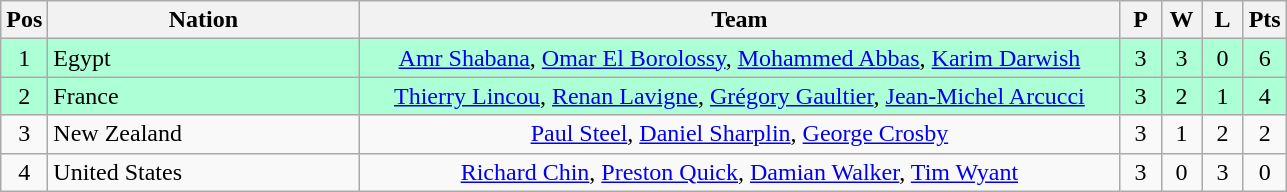<table class="wikitable" style="font-size: 100%">
<tr>
<th width=20>Pos</th>
<th width=200>Nation</th>
<th width=500>Team</th>
<th width=20>P</th>
<th width=20>W</th>
<th width=20>L</th>
<th width=20>Pts</th>
</tr>
<tr align=center style="background: #ADFFD6;">
<td>1</td>
<td align="left"> Egypt</td>
<td><a href='#'>Amr Shabana</a>, <a href='#'>Omar El Borolossy</a>, <a href='#'>Mohammed Abbas</a>, <a href='#'>Karim Darwish</a></td>
<td>3</td>
<td>3</td>
<td>0</td>
<td>6</td>
</tr>
<tr align=center style="background: #ADFFD6;">
<td>2</td>
<td align="left"> France</td>
<td><a href='#'>Thierry Lincou</a>, <a href='#'>Renan Lavigne</a>, <a href='#'>Grégory Gaultier</a>, <a href='#'>Jean-Michel Arcucci</a></td>
<td>3</td>
<td>2</td>
<td>1</td>
<td>4</td>
</tr>
<tr align=center>
<td>3</td>
<td align="left"> New Zealand</td>
<td><a href='#'>Paul Steel</a>, <a href='#'>Daniel Sharplin</a>, <a href='#'>George Crosby</a></td>
<td>3</td>
<td>1</td>
<td>2</td>
<td>2</td>
</tr>
<tr align=center>
<td>4</td>
<td align="left"> United States</td>
<td><a href='#'>Richard Chin</a>, <a href='#'>Preston Quick</a>, <a href='#'>Damian Walker</a>, <a href='#'>Tim Wyant</a></td>
<td>3</td>
<td>0</td>
<td>3</td>
<td>0</td>
</tr>
</table>
